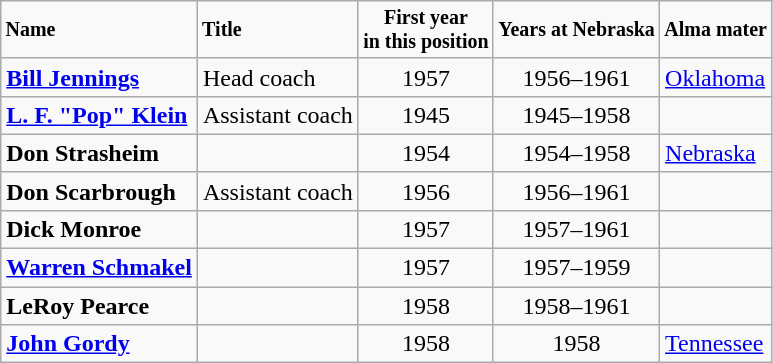<table class="wikitable">
<tr style="font-size:smaller">
<td><strong>Name</strong></td>
<td><strong>Title</strong></td>
<td style="text-align:center;"><strong>First year<br>in this position</strong></td>
<td style="text-align:center;"><strong>Years at Nebraska</strong></td>
<td><strong>Alma mater</strong></td>
</tr>
<tr>
<td><strong><a href='#'>Bill Jennings</a></strong></td>
<td>Head coach</td>
<td style="text-align:center;">1957</td>
<td style="text-align:center;">1956–1961</td>
<td><a href='#'>Oklahoma</a></td>
</tr>
<tr>
<td><strong><a href='#'>L. F. "Pop" Klein</a></strong></td>
<td>Assistant coach</td>
<td style="text-align:center;">1945</td>
<td style="text-align:center;">1945–1958</td>
<td></td>
</tr>
<tr>
<td><strong>Don Strasheim</strong></td>
<td></td>
<td style="text-align:center;">1954</td>
<td style="text-align:center;">1954–1958</td>
<td><a href='#'>Nebraska</a></td>
</tr>
<tr>
<td><strong>Don Scarbrough</strong></td>
<td>Assistant coach</td>
<td style="text-align:center;">1956</td>
<td style="text-align:center;">1956–1961</td>
<td></td>
</tr>
<tr>
<td><strong>Dick Monroe</strong></td>
<td></td>
<td style="text-align:center;">1957</td>
<td style="text-align:center;">1957–1961</td>
<td></td>
</tr>
<tr>
<td><strong><a href='#'>Warren Schmakel</a></strong></td>
<td></td>
<td style="text-align:center;">1957</td>
<td style="text-align:center;">1957–1959</td>
<td></td>
</tr>
<tr>
<td><strong>LeRoy Pearce</strong></td>
<td></td>
<td style="text-align:center;">1958</td>
<td style="text-align:center;">1958–1961</td>
<td></td>
</tr>
<tr>
<td><strong><a href='#'>John Gordy</a></strong></td>
<td></td>
<td style="text-align:center;">1958</td>
<td style="text-align:center;">1958</td>
<td><a href='#'>Tennessee</a></td>
</tr>
</table>
